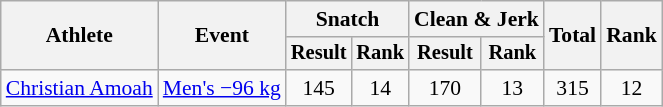<table class="wikitable" style="font-size:90%">
<tr>
<th rowspan="2">Athlete</th>
<th rowspan="2">Event</th>
<th colspan="2">Snatch</th>
<th colspan="2">Clean & Jerk</th>
<th rowspan="2">Total</th>
<th rowspan="2">Rank</th>
</tr>
<tr style="font-size:95%">
<th>Result</th>
<th>Rank</th>
<th>Result</th>
<th>Rank</th>
</tr>
<tr align=center>
<td align=left><a href='#'>Christian Amoah</a></td>
<td align=left><a href='#'>Men's −96 kg</a></td>
<td>145</td>
<td>14</td>
<td>170</td>
<td>13</td>
<td>315</td>
<td>12</td>
</tr>
</table>
